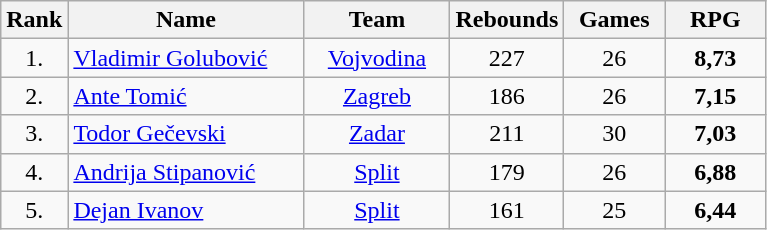<table class="wikitable" style="text-align: center;">
<tr>
<th>Rank</th>
<th width="150">Name</th>
<th width="90">Team</th>
<th width="60">Rebounds</th>
<th width="60">Games</th>
<th width="60">RPG</th>
</tr>
<tr>
<td>1.</td>
<td align="left"> <a href='#'>Vladimir Golubović</a></td>
<td><a href='#'>Vojvodina</a></td>
<td>227</td>
<td>26</td>
<td><strong>8,73</strong></td>
</tr>
<tr>
<td>2.</td>
<td align="left"> <a href='#'>Ante Tomić</a></td>
<td><a href='#'>Zagreb</a></td>
<td>186</td>
<td>26</td>
<td><strong>7,15</strong></td>
</tr>
<tr>
<td>3.</td>
<td align="left"> <a href='#'>Todor Gečevski</a></td>
<td><a href='#'>Zadar</a></td>
<td>211</td>
<td>30</td>
<td><strong>7,03</strong></td>
</tr>
<tr>
<td>4.</td>
<td align="left"> <a href='#'>Andrija Stipanović</a></td>
<td><a href='#'>Split</a></td>
<td>179</td>
<td>26</td>
<td><strong>6,88</strong></td>
</tr>
<tr>
<td>5.</td>
<td align="left"> <a href='#'>Dejan Ivanov</a></td>
<td><a href='#'>Split</a></td>
<td>161</td>
<td>25</td>
<td><strong>6,44</strong></td>
</tr>
</table>
